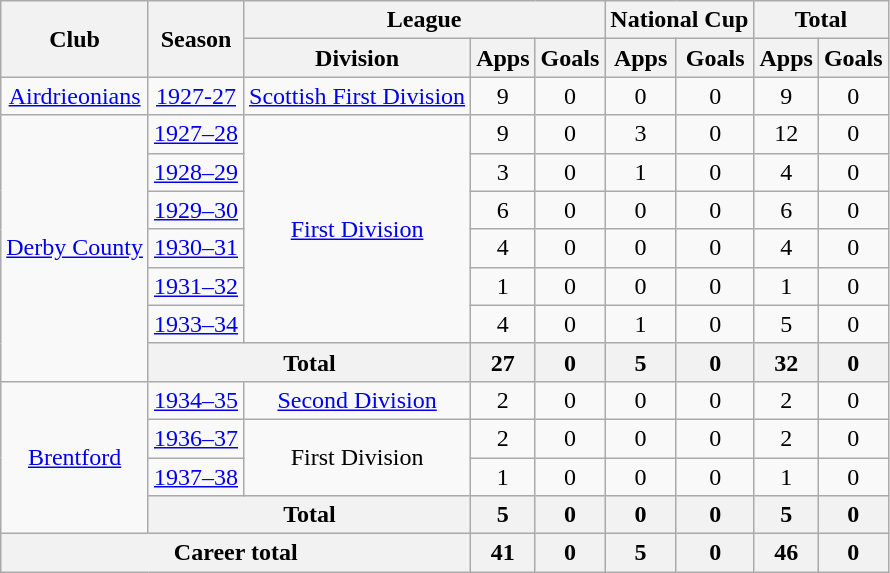<table class="wikitable" style="text-align: center;">
<tr>
<th rowspan="2">Club</th>
<th rowspan="2">Season</th>
<th colspan="3">League</th>
<th colspan="2">National Cup</th>
<th colspan="2">Total</th>
</tr>
<tr>
<th>Division</th>
<th>Apps</th>
<th>Goals</th>
<th>Apps</th>
<th>Goals</th>
<th>Apps</th>
<th>Goals</th>
</tr>
<tr>
<td><a href='#'>Airdrieonians</a></td>
<td><a href='#'>1927-27</a></td>
<td><a href='#'>Scottish First Division</a></td>
<td>9</td>
<td>0</td>
<td>0</td>
<td>0</td>
<td>9</td>
<td>0</td>
</tr>
<tr>
<td rowspan="7"><a href='#'>Derby County</a></td>
<td><a href='#'>1927–28</a></td>
<td rowspan="6"><a href='#'>First Division</a></td>
<td>9</td>
<td>0</td>
<td>3</td>
<td>0</td>
<td>12</td>
<td>0</td>
</tr>
<tr>
<td><a href='#'>1928–29</a></td>
<td>3</td>
<td>0</td>
<td>1</td>
<td>0</td>
<td>4</td>
<td>0</td>
</tr>
<tr>
<td><a href='#'>1929–30</a></td>
<td>6</td>
<td>0</td>
<td>0</td>
<td>0</td>
<td>6</td>
<td>0</td>
</tr>
<tr>
<td><a href='#'>1930–31</a></td>
<td>4</td>
<td>0</td>
<td>0</td>
<td>0</td>
<td>4</td>
<td>0</td>
</tr>
<tr>
<td><a href='#'>1931–32</a></td>
<td>1</td>
<td>0</td>
<td>0</td>
<td>0</td>
<td>1</td>
<td>0</td>
</tr>
<tr>
<td><a href='#'>1933–34</a></td>
<td>4</td>
<td>0</td>
<td>1</td>
<td>0</td>
<td>5</td>
<td>0</td>
</tr>
<tr>
<th colspan="2">Total</th>
<th>27</th>
<th>0</th>
<th>5</th>
<th>0</th>
<th>32</th>
<th>0</th>
</tr>
<tr>
<td rowspan="4"><a href='#'>Brentford</a></td>
<td><a href='#'>1934–35</a></td>
<td><a href='#'>Second Division</a></td>
<td>2</td>
<td>0</td>
<td>0</td>
<td>0</td>
<td>2</td>
<td>0</td>
</tr>
<tr>
<td><a href='#'>1936–37</a></td>
<td rowspan="2">First Division</td>
<td>2</td>
<td>0</td>
<td>0</td>
<td>0</td>
<td>2</td>
<td>0</td>
</tr>
<tr>
<td><a href='#'>1937–38</a></td>
<td>1</td>
<td>0</td>
<td>0</td>
<td>0</td>
<td>1</td>
<td>0</td>
</tr>
<tr>
<th colspan="2">Total</th>
<th>5</th>
<th>0</th>
<th>0</th>
<th>0</th>
<th>5</th>
<th>0</th>
</tr>
<tr>
<th colspan="3">Career total</th>
<th>41</th>
<th>0</th>
<th>5</th>
<th>0</th>
<th>46</th>
<th>0</th>
</tr>
</table>
